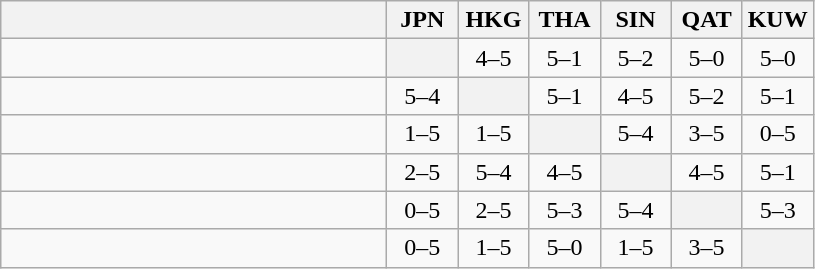<table class="wikitable" style="text-align:center">
<tr>
<th width="250"> </th>
<th width="40">JPN</th>
<th width="40">HKG</th>
<th width="40">THA</th>
<th width="40">SIN</th>
<th width="40">QAT</th>
<th width="40">KUW</th>
</tr>
<tr>
<td align=left></td>
<th></th>
<td>4–5</td>
<td>5–1</td>
<td>5–2</td>
<td>5–0</td>
<td>5–0</td>
</tr>
<tr>
<td align=left></td>
<td>5–4</td>
<th></th>
<td>5–1</td>
<td>4–5</td>
<td>5–2</td>
<td>5–1</td>
</tr>
<tr>
<td align=left></td>
<td>1–5</td>
<td>1–5</td>
<th></th>
<td>5–4</td>
<td>3–5</td>
<td>0–5</td>
</tr>
<tr>
<td align=left></td>
<td>2–5</td>
<td>5–4</td>
<td>4–5</td>
<th></th>
<td>4–5</td>
<td>5–1</td>
</tr>
<tr>
<td align=left></td>
<td>0–5</td>
<td>2–5</td>
<td>5–3</td>
<td>5–4</td>
<th></th>
<td>5–3</td>
</tr>
<tr>
<td align=left></td>
<td>0–5</td>
<td>1–5</td>
<td>5–0</td>
<td>1–5</td>
<td>3–5</td>
<th></th>
</tr>
</table>
